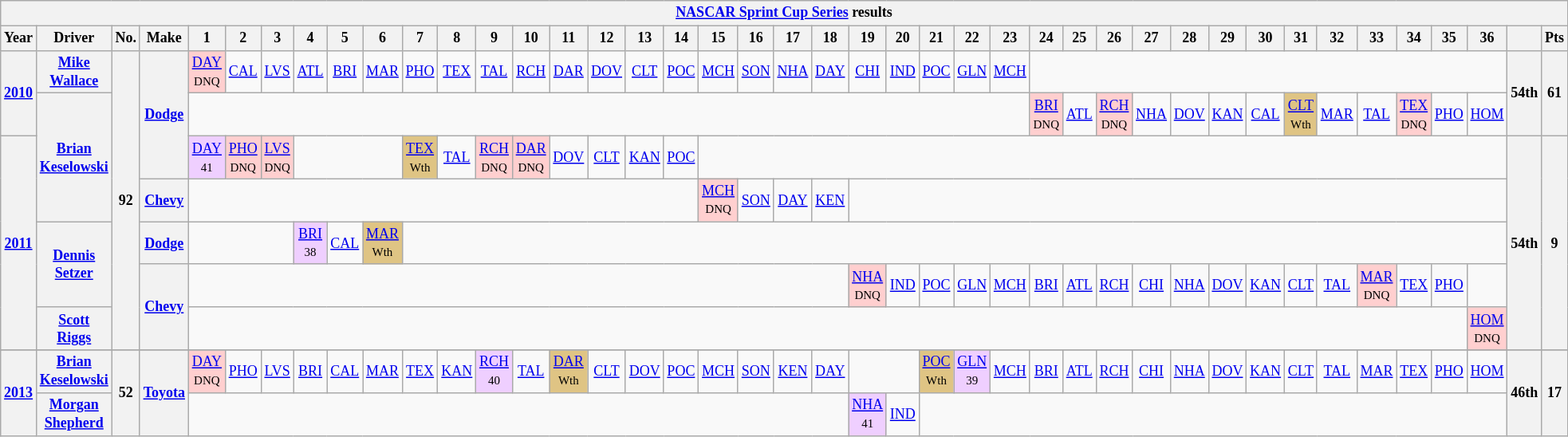<table class="wikitable" style="text-align:center; font-size:75%">
<tr>
<th colspan=45><a href='#'>NASCAR Sprint Cup Series</a> results</th>
</tr>
<tr>
<th>Year</th>
<th>Driver</th>
<th>No.</th>
<th>Make</th>
<th>1</th>
<th>2</th>
<th>3</th>
<th>4</th>
<th>5</th>
<th>6</th>
<th>7</th>
<th>8</th>
<th>9</th>
<th>10</th>
<th>11</th>
<th>12</th>
<th>13</th>
<th>14</th>
<th>15</th>
<th>16</th>
<th>17</th>
<th>18</th>
<th>19</th>
<th>20</th>
<th>21</th>
<th>22</th>
<th>23</th>
<th>24</th>
<th>25</th>
<th>26</th>
<th>27</th>
<th>28</th>
<th>29</th>
<th>30</th>
<th>31</th>
<th>32</th>
<th>33</th>
<th>34</th>
<th>35</th>
<th>36</th>
<th></th>
<th>Pts</th>
</tr>
<tr>
<th rowspan=2><a href='#'>2010</a></th>
<th><a href='#'>Mike Wallace</a></th>
<th rowspan=7>92</th>
<th rowspan=3><a href='#'>Dodge</a></th>
<td style="background:#FFCFCF;"><a href='#'>DAY</a><br><small>DNQ</small></td>
<td><a href='#'>CAL</a></td>
<td><a href='#'>LVS</a></td>
<td><a href='#'>ATL</a></td>
<td><a href='#'>BRI</a></td>
<td><a href='#'>MAR</a></td>
<td><a href='#'>PHO</a></td>
<td><a href='#'>TEX</a></td>
<td><a href='#'>TAL</a></td>
<td><a href='#'>RCH</a></td>
<td><a href='#'>DAR</a></td>
<td><a href='#'>DOV</a></td>
<td><a href='#'>CLT</a></td>
<td><a href='#'>POC</a></td>
<td><a href='#'>MCH</a></td>
<td><a href='#'>SON</a></td>
<td><a href='#'>NHA</a></td>
<td><a href='#'>DAY</a></td>
<td><a href='#'>CHI</a></td>
<td><a href='#'>IND</a></td>
<td><a href='#'>POC</a></td>
<td><a href='#'>GLN</a></td>
<td><a href='#'>MCH</a></td>
<td colspan=13></td>
<th rowspan=2>54th</th>
<th rowspan=2>61</th>
</tr>
<tr>
<th rowspan=3><a href='#'>Brian Keselowski</a></th>
<td colspan=23></td>
<td style="background:#FFCFCF;"><a href='#'>BRI</a><br><small>DNQ</small></td>
<td><a href='#'>ATL</a></td>
<td style="background:#FFCFCF;"><a href='#'>RCH</a><br><small>DNQ</small></td>
<td><a href='#'>NHA</a></td>
<td><a href='#'>DOV</a></td>
<td><a href='#'>KAN</a></td>
<td><a href='#'>CAL</a></td>
<td style="background:#DFC484;"><a href='#'>CLT</a><br><small>Wth</small></td>
<td><a href='#'>MAR</a></td>
<td><a href='#'>TAL</a></td>
<td style="background:#FFCFCF;"><a href='#'>TEX</a><br><small>DNQ</small></td>
<td><a href='#'>PHO</a></td>
<td><a href='#'>HOM</a></td>
</tr>
<tr>
<th rowspan=5><a href='#'>2011</a></th>
<td style="background:#EFCFFF;"><a href='#'>DAY</a><br><small>41</small></td>
<td style="background:#FFCFCF;"><a href='#'>PHO</a><br><small>DNQ</small></td>
<td style="background:#FFCFCF;"><a href='#'>LVS</a><br><small>DNQ</small></td>
<td colspan=3></td>
<td style="background:#DFC484;"><a href='#'>TEX</a><br><small>Wth</small></td>
<td><a href='#'>TAL</a></td>
<td style="background:#FFCFCF;"><a href='#'>RCH</a><br><small>DNQ</small></td>
<td style="background:#FFCFCF;"><a href='#'>DAR</a><br><small>DNQ</small></td>
<td><a href='#'>DOV</a></td>
<td><a href='#'>CLT</a></td>
<td><a href='#'>KAN</a></td>
<td><a href='#'>POC</a></td>
<td colspan=22></td>
<th rowspan=5>54th</th>
<th rowspan=5>9</th>
</tr>
<tr>
<th><a href='#'>Chevy</a></th>
<td colspan=14></td>
<td style="background:#FFCFCF;"><a href='#'>MCH</a><br><small>DNQ</small></td>
<td><a href='#'>SON</a></td>
<td><a href='#'>DAY</a></td>
<td><a href='#'>KEN</a></td>
<td colspan=18></td>
</tr>
<tr>
<th rowspan=2><a href='#'>Dennis Setzer</a></th>
<th><a href='#'>Dodge</a></th>
<td colspan=3></td>
<td style="background:#EFCFFF;"><a href='#'>BRI</a><br><small>38</small></td>
<td><a href='#'>CAL</a></td>
<td style="background:#DFC484;"><a href='#'>MAR</a><br><small>Wth</small></td>
<td colspan=30></td>
</tr>
<tr>
<th rowspan=2><a href='#'>Chevy</a></th>
<td colspan=18></td>
<td style="background:#FFCFCF;"><a href='#'>NHA</a><br><small>DNQ</small></td>
<td><a href='#'>IND</a></td>
<td><a href='#'>POC</a></td>
<td><a href='#'>GLN</a></td>
<td><a href='#'>MCH</a></td>
<td><a href='#'>BRI</a></td>
<td><a href='#'>ATL</a></td>
<td><a href='#'>RCH</a></td>
<td><a href='#'>CHI</a></td>
<td><a href='#'>NHA</a></td>
<td><a href='#'>DOV</a></td>
<td><a href='#'>KAN</a></td>
<td><a href='#'>CLT</a></td>
<td><a href='#'>TAL</a></td>
<td style="background:#FFCFCF;"><a href='#'>MAR</a><br><small>DNQ</small></td>
<td><a href='#'>TEX</a></td>
<td><a href='#'>PHO</a></td>
<td colspan=1></td>
</tr>
<tr>
<th><a href='#'>Scott Riggs</a></th>
<td colspan=35></td>
<td style="background:#FFCFCF;"><a href='#'>HOM</a><br><small>DNQ</small></td>
</tr>
<tr>
</tr>
<tr>
<th rowspan=2><a href='#'>2013</a></th>
<th><a href='#'>Brian Keselowski</a></th>
<th rowspan=2>52</th>
<th rowspan=2><a href='#'>Toyota</a></th>
<td style="background:#FFCFCF;"><a href='#'>DAY</a><br><small>DNQ</small></td>
<td><a href='#'>PHO</a></td>
<td><a href='#'>LVS</a></td>
<td><a href='#'>BRI</a></td>
<td><a href='#'>CAL</a></td>
<td><a href='#'>MAR</a></td>
<td><a href='#'>TEX</a></td>
<td><a href='#'>KAN</a></td>
<td style="background:#EFCFFF;"><a href='#'>RCH</a><br><small>40</small></td>
<td><a href='#'>TAL</a></td>
<td style="background:#DFC484;"><a href='#'>DAR</a><br><small>Wth</small></td>
<td><a href='#'>CLT</a></td>
<td><a href='#'>DOV</a></td>
<td><a href='#'>POC</a></td>
<td><a href='#'>MCH</a></td>
<td><a href='#'>SON</a></td>
<td><a href='#'>KEN</a></td>
<td><a href='#'>DAY</a></td>
<td colspan=2></td>
<td style="background:#DFC484;"><a href='#'>POC</a><br><small>Wth</small></td>
<td style="background:#EFCFFF;"><a href='#'>GLN</a><br><small>39</small></td>
<td><a href='#'>MCH</a></td>
<td><a href='#'>BRI</a></td>
<td><a href='#'>ATL</a></td>
<td><a href='#'>RCH</a></td>
<td><a href='#'>CHI</a></td>
<td><a href='#'>NHA</a></td>
<td><a href='#'>DOV</a></td>
<td><a href='#'>KAN</a></td>
<td><a href='#'>CLT</a></td>
<td><a href='#'>TAL</a></td>
<td><a href='#'>MAR</a></td>
<td><a href='#'>TEX</a></td>
<td><a href='#'>PHO</a></td>
<td><a href='#'>HOM</a></td>
<th rowspan=2>46th</th>
<th rowspan=2>17</th>
</tr>
<tr>
<th><a href='#'>Morgan Shepherd</a></th>
<td colspan=18></td>
<td style="background:#EFCFFF;"><a href='#'>NHA</a><br><small>41</small></td>
<td><a href='#'>IND</a></td>
<td colspan=16></td>
</tr>
</table>
